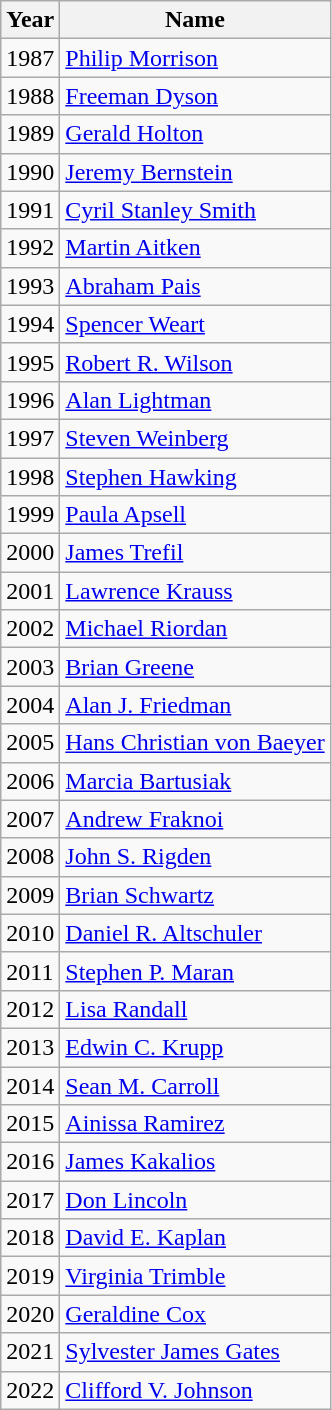<table class="wikitable" align=center>
<tr>
<th>Year</th>
<th>Name</th>
</tr>
<tr>
<td>1987</td>
<td><a href='#'>Philip Morrison</a></td>
</tr>
<tr>
<td>1988</td>
<td><a href='#'>Freeman Dyson</a></td>
</tr>
<tr>
<td>1989</td>
<td><a href='#'>Gerald Holton</a></td>
</tr>
<tr>
<td>1990</td>
<td><a href='#'>Jeremy Bernstein</a></td>
</tr>
<tr>
<td>1991</td>
<td><a href='#'>Cyril Stanley Smith</a></td>
</tr>
<tr>
<td>1992</td>
<td><a href='#'>Martin Aitken</a></td>
</tr>
<tr>
<td>1993</td>
<td><a href='#'>Abraham Pais</a></td>
</tr>
<tr>
<td>1994</td>
<td><a href='#'>Spencer Weart</a></td>
</tr>
<tr>
<td>1995</td>
<td><a href='#'>Robert R. Wilson</a></td>
</tr>
<tr>
<td>1996</td>
<td><a href='#'>Alan Lightman</a></td>
</tr>
<tr>
<td>1997</td>
<td><a href='#'>Steven Weinberg</a></td>
</tr>
<tr>
<td>1998</td>
<td><a href='#'>Stephen Hawking</a></td>
</tr>
<tr>
<td>1999</td>
<td><a href='#'>Paula Apsell</a></td>
</tr>
<tr>
<td>2000</td>
<td><a href='#'>James Trefil</a></td>
</tr>
<tr>
<td>2001</td>
<td><a href='#'>Lawrence Krauss</a></td>
</tr>
<tr>
<td>2002</td>
<td><a href='#'>Michael Riordan</a></td>
</tr>
<tr>
<td>2003</td>
<td><a href='#'>Brian Greene</a></td>
</tr>
<tr>
<td>2004</td>
<td><a href='#'>Alan J. Friedman</a></td>
</tr>
<tr>
<td>2005</td>
<td><a href='#'>Hans Christian von Baeyer</a></td>
</tr>
<tr>
<td>2006</td>
<td><a href='#'>Marcia Bartusiak</a></td>
</tr>
<tr>
<td>2007</td>
<td><a href='#'>Andrew Fraknoi</a></td>
</tr>
<tr>
<td>2008</td>
<td><a href='#'>John S. Rigden</a></td>
</tr>
<tr>
<td>2009</td>
<td><a href='#'>Brian Schwartz</a></td>
</tr>
<tr>
<td>2010</td>
<td><a href='#'>Daniel R. Altschuler</a></td>
</tr>
<tr>
<td>2011</td>
<td><a href='#'>Stephen P. Maran</a></td>
</tr>
<tr>
<td>2012</td>
<td><a href='#'>Lisa Randall</a></td>
</tr>
<tr>
<td>2013</td>
<td><a href='#'>Edwin C. Krupp</a></td>
</tr>
<tr>
<td>2014</td>
<td><a href='#'>Sean M. Carroll</a></td>
</tr>
<tr>
<td>2015</td>
<td><a href='#'>Ainissa Ramirez</a></td>
</tr>
<tr>
<td>2016</td>
<td><a href='#'>James Kakalios</a></td>
</tr>
<tr>
<td>2017</td>
<td><a href='#'>Don Lincoln</a></td>
</tr>
<tr>
<td>2018</td>
<td><a href='#'>David E. Kaplan</a></td>
</tr>
<tr>
<td>2019</td>
<td><a href='#'>Virginia Trimble</a></td>
</tr>
<tr>
<td>2020</td>
<td><a href='#'>Geraldine Cox</a></td>
</tr>
<tr>
<td>2021</td>
<td><a href='#'>Sylvester James Gates</a></td>
</tr>
<tr>
<td>2022</td>
<td><a href='#'>Clifford V. Johnson</a></td>
</tr>
</table>
